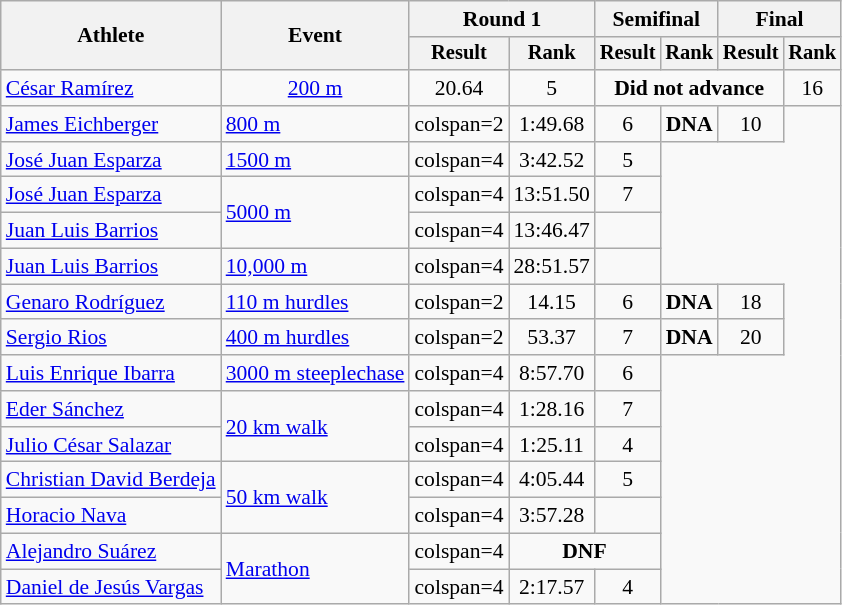<table class=wikitable style="font-size:90%">
<tr>
<th rowspan="2">Athlete</th>
<th rowspan="2">Event</th>
<th colspan="2">Round 1</th>
<th colspan="2">Semifinal</th>
<th colspan="2">Final</th>
</tr>
<tr style="font-size:95%">
<th>Result</th>
<th>Rank</th>
<th>Result</th>
<th>Rank</th>
<th>Result</th>
<th>Rank</th>
</tr>
<tr align=center>
<td align=left><a href='#'>César Ramírez</a></td>
<td><a href='#'>200 m</a></td>
<td>20.64</td>
<td>5</td>
<td colspan=3><strong>Did not advance</strong></td>
<td>16</td>
</tr>
<tr align=center>
<td align=left><a href='#'>James Eichberger</a></td>
<td align=left><a href='#'>800 m</a></td>
<td>colspan=2 </td>
<td>1:49.68</td>
<td>6</td>
<td><strong>DNA</strong></td>
<td>10</td>
</tr>
<tr align=center>
<td align=left><a href='#'>José Juan Esparza</a></td>
<td align=left><a href='#'>1500 m</a></td>
<td>colspan=4 </td>
<td>3:42.52</td>
<td>5</td>
</tr>
<tr align=center>
<td align=left><a href='#'>José Juan Esparza</a></td>
<td align=left rowspan="2"><a href='#'>5000 m</a></td>
<td>colspan=4 </td>
<td>13:51.50</td>
<td>7</td>
</tr>
<tr align=center>
<td align=left><a href='#'>Juan Luis Barrios</a></td>
<td>colspan=4 </td>
<td>13:46.47</td>
<td></td>
</tr>
<tr align=center>
<td align=left><a href='#'>Juan Luis Barrios</a></td>
<td align=left><a href='#'>10,000 m</a></td>
<td>colspan=4 </td>
<td>28:51.57</td>
<td></td>
</tr>
<tr align=center>
<td align=left><a href='#'>Genaro Rodríguez</a></td>
<td align=left><a href='#'>110 m hurdles</a></td>
<td>colspan=2 </td>
<td>14.15</td>
<td>6</td>
<td><strong>DNA</strong></td>
<td>18</td>
</tr>
<tr align=center>
<td align=left><a href='#'>Sergio Rios</a></td>
<td align=left><a href='#'>400 m hurdles</a></td>
<td>colspan=2 </td>
<td>53.37</td>
<td>7</td>
<td><strong>DNA</strong></td>
<td>20</td>
</tr>
<tr align=center>
<td align=left><a href='#'>Luis Enrique Ibarra</a></td>
<td align=left><a href='#'>3000 m steeplechase</a></td>
<td>colspan=4 </td>
<td>8:57.70</td>
<td>6</td>
</tr>
<tr align=center>
<td align=left><a href='#'>Eder Sánchez</a></td>
<td align=left rowspan="2"><a href='#'>20 km walk</a></td>
<td>colspan=4 </td>
<td>1:28.16</td>
<td>7</td>
</tr>
<tr align=center>
<td align=left><a href='#'>Julio César Salazar</a></td>
<td>colspan=4 </td>
<td>1:25.11</td>
<td>4</td>
</tr>
<tr align=center>
<td align=left><a href='#'>Christian David Berdeja</a></td>
<td align=left rowspan="2"><a href='#'>50 km walk</a></td>
<td>colspan=4 </td>
<td>4:05.44</td>
<td>5</td>
</tr>
<tr align=center>
<td align=left><a href='#'>Horacio Nava</a></td>
<td>colspan=4 </td>
<td>3:57.28</td>
<td></td>
</tr>
<tr align=center>
<td align=left><a href='#'>Alejandro Suárez</a></td>
<td align=left rowspan="2"><a href='#'>Marathon</a></td>
<td>colspan=4 </td>
<td colspan=2><strong>DNF</strong></td>
</tr>
<tr align=center>
<td align=left><a href='#'>Daniel de Jesús Vargas</a></td>
<td>colspan=4 </td>
<td>2:17.57</td>
<td>4</td>
</tr>
</table>
